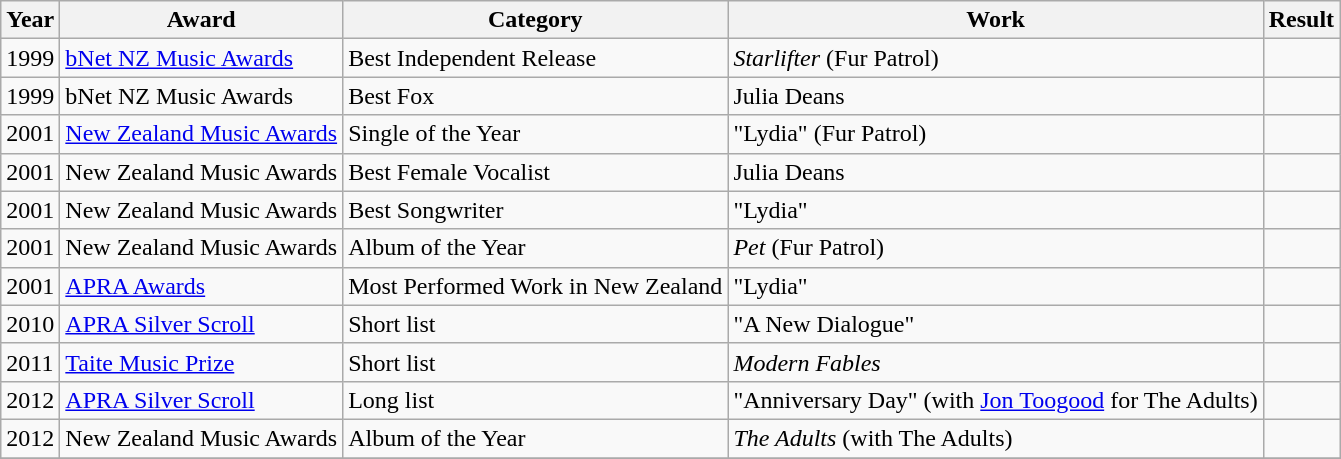<table class="wikitable">
<tr>
<th>Year</th>
<th>Award</th>
<th>Category</th>
<th>Work</th>
<th>Result</th>
</tr>
<tr>
<td>1999</td>
<td><a href='#'>bNet NZ Music Awards</a></td>
<td>Best Independent Release</td>
<td><em>Starlifter</em> (Fur Patrol)</td>
<td></td>
</tr>
<tr>
<td>1999</td>
<td>bNet NZ Music Awards</td>
<td>Best Fox</td>
<td>Julia Deans</td>
<td></td>
</tr>
<tr>
<td>2001</td>
<td><a href='#'>New Zealand Music Awards</a></td>
<td>Single of the Year</td>
<td>"Lydia" (Fur Patrol)</td>
<td></td>
</tr>
<tr>
<td>2001</td>
<td>New Zealand Music Awards</td>
<td>Best Female Vocalist</td>
<td>Julia Deans</td>
<td></td>
</tr>
<tr>
<td>2001</td>
<td>New Zealand Music Awards</td>
<td>Best Songwriter</td>
<td>"Lydia"</td>
<td></td>
</tr>
<tr>
<td>2001</td>
<td>New Zealand Music Awards</td>
<td>Album of the Year</td>
<td><em>Pet</em> (Fur Patrol)</td>
<td></td>
</tr>
<tr>
<td>2001</td>
<td><a href='#'>APRA Awards</a></td>
<td>Most Performed Work in New Zealand</td>
<td>"Lydia"</td>
<td></td>
</tr>
<tr>
<td>2010</td>
<td><a href='#'>APRA Silver Scroll</a></td>
<td>Short list</td>
<td>"A New Dialogue"</td>
<td></td>
</tr>
<tr>
<td>2011</td>
<td><a href='#'>Taite Music Prize</a></td>
<td>Short list</td>
<td><em>Modern Fables</em></td>
<td></td>
</tr>
<tr>
<td>2012</td>
<td><a href='#'>APRA Silver Scroll</a></td>
<td>Long list</td>
<td>"Anniversary Day" (with <a href='#'>Jon Toogood</a> for The Adults)</td>
<td></td>
</tr>
<tr>
<td>2012</td>
<td>New Zealand Music Awards</td>
<td>Album of the Year</td>
<td><em>The Adults</em> (with The Adults)</td>
<td></td>
</tr>
<tr>
</tr>
</table>
